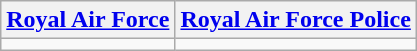<table class="wikitable" style="text-align:center;">
<tr>
<th><a href='#'>Royal Air Force</a></th>
<th><a href='#'>Royal Air Force Police</a></th>
</tr>
<tr>
<td></td>
<td></td>
</tr>
</table>
